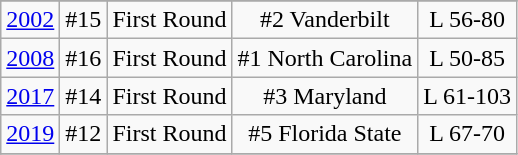<table class="wikitable" style="text-align:center">
<tr>
</tr>
<tr>
<td rowspan=1><a href='#'>2002</a></td>
<td>#15</td>
<td>First Round</td>
<td>#2 Vanderbilt</td>
<td>L 56-80</td>
</tr>
<tr style="text-align:center;">
<td rowspan=1><a href='#'>2008</a></td>
<td>#16</td>
<td>First Round</td>
<td>#1 North Carolina</td>
<td>L 50-85</td>
</tr>
<tr style="text-align:center;">
<td rowspan=1><a href='#'>2017</a></td>
<td>#14</td>
<td>First Round</td>
<td>#3 Maryland</td>
<td>L 61-103</td>
</tr>
<tr style="text-align:center;">
<td rowspan=1><a href='#'>2019</a></td>
<td>#12</td>
<td>First Round</td>
<td>#5 Florida State</td>
<td>L 67-70</td>
</tr>
<tr style="text-align:center;">
</tr>
</table>
